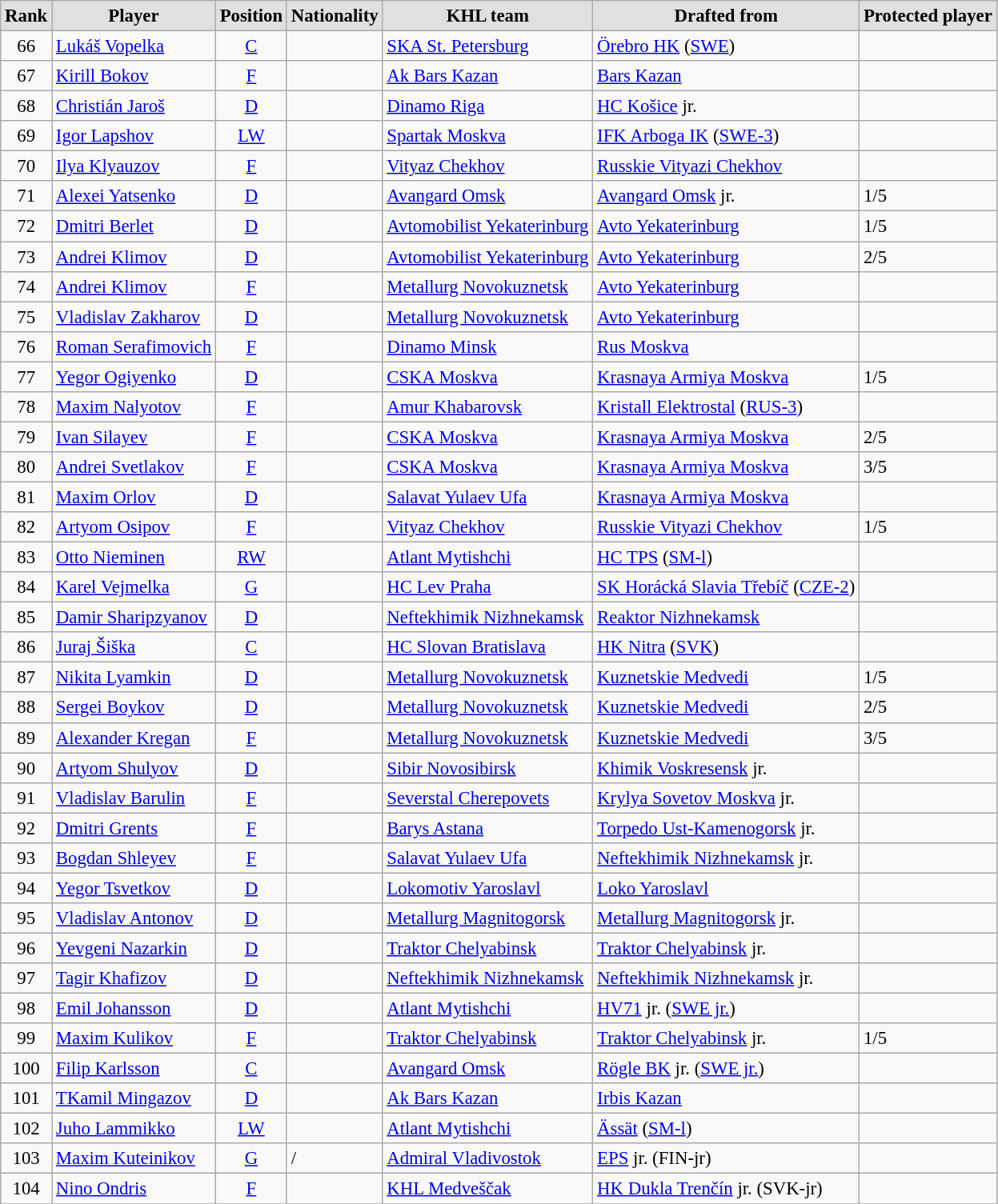<table style="font-size: 95%; text-align: left;" class="wikitable alternance">
<tr>
<th scope="col" style="background: #e0e0e0;">Rank</th>
<th scope="col" style="background: #e0e0e0;">Player</th>
<th scope="col" style="background: #e0e0e0;">Position</th>
<th scope="col" style="background: #e0e0e0;">Nationality</th>
<th scope="col" style="background: #e0e0e0;">KHL team</th>
<th scope="col" style="background: #e0e0e0;">Drafted from</th>
<th scope="col" style="background: #e0e0e0;">Protected player</th>
</tr>
<tr>
<td align="center">66</td>
<td><a href='#'>Lukáš Vopelka</a></td>
<td align="center"><a href='#'>C</a></td>
<td></td>
<td><a href='#'>SKA St. Petersburg</a></td>
<td><a href='#'>Örebro HK</a> (<a href='#'>SWE</a>)</td>
<td></td>
</tr>
<tr>
<td align="center">67</td>
<td><a href='#'>Kirill Bokov</a></td>
<td align="center"><a href='#'>F</a></td>
<td></td>
<td><a href='#'>Ak Bars Kazan</a></td>
<td><a href='#'>Bars Kazan</a></td>
<td></td>
</tr>
<tr>
<td align="center">68</td>
<td><a href='#'>Christián Jaroš</a></td>
<td align="center"><a href='#'>D</a></td>
<td></td>
<td><a href='#'>Dinamo Riga</a></td>
<td><a href='#'>HC Košice</a> jr.</td>
<td></td>
</tr>
<tr>
<td align="center">69</td>
<td><a href='#'>Igor Lapshov</a></td>
<td align="center"><a href='#'>LW</a></td>
<td></td>
<td><a href='#'>Spartak Moskva</a></td>
<td><a href='#'>IFK Arboga IK</a> (<a href='#'>SWE-3</a>)</td>
<td></td>
</tr>
<tr>
<td align="center">70</td>
<td><a href='#'>Ilya Klyauzov</a></td>
<td align="center"><a href='#'>F</a></td>
<td></td>
<td><a href='#'>Vityaz Chekhov</a></td>
<td><a href='#'>Russkie Vityazi Chekhov</a></td>
<td></td>
</tr>
<tr>
<td align="center">71</td>
<td><a href='#'>Alexei Yatsenko</a></td>
<td align="center"><a href='#'>D</a></td>
<td></td>
<td><a href='#'>Avangard Omsk</a></td>
<td><a href='#'>Avangard Omsk</a> jr.</td>
<td>1/5</td>
</tr>
<tr>
<td align="center">72</td>
<td><a href='#'>Dmitri Berlet</a></td>
<td align="center"><a href='#'>D</a></td>
<td></td>
<td><a href='#'>Avtomobilist Yekaterinburg</a></td>
<td><a href='#'>Avto Yekaterinburg</a></td>
<td>1/5</td>
</tr>
<tr>
<td align="center">73</td>
<td><a href='#'>Andrei Klimov</a></td>
<td align="center"><a href='#'>D</a></td>
<td></td>
<td><a href='#'>Avtomobilist Yekaterinburg</a></td>
<td><a href='#'>Avto Yekaterinburg</a></td>
<td>2/5</td>
</tr>
<tr>
<td align="center">74</td>
<td><a href='#'>Andrei Klimov</a></td>
<td align="center"><a href='#'>F</a></td>
<td></td>
<td><a href='#'>Metallurg Novokuznetsk</a></td>
<td><a href='#'>Avto Yekaterinburg</a></td>
<td></td>
</tr>
<tr>
<td align="center">75</td>
<td><a href='#'>Vladislav Zakharov</a></td>
<td align="center"><a href='#'>D</a></td>
<td></td>
<td><a href='#'>Metallurg Novokuznetsk</a></td>
<td><a href='#'>Avto Yekaterinburg</a></td>
<td></td>
</tr>
<tr>
<td align="center">76</td>
<td><a href='#'>Roman Serafimovich</a></td>
<td align="center"><a href='#'>F</a></td>
<td></td>
<td><a href='#'>Dinamo Minsk</a></td>
<td><a href='#'>Rus Moskva</a></td>
<td></td>
</tr>
<tr>
<td align="center">77</td>
<td><a href='#'>Yegor Ogiyenko</a></td>
<td align="center"><a href='#'>D</a></td>
<td></td>
<td><a href='#'>CSKA Moskva</a></td>
<td><a href='#'>Krasnaya Armiya Moskva</a></td>
<td>1/5</td>
</tr>
<tr>
<td align="center">78</td>
<td><a href='#'>Maxim Nalyotov</a></td>
<td align="center"><a href='#'>F</a></td>
<td></td>
<td><a href='#'>Amur Khabarovsk</a></td>
<td><a href='#'>Kristall Elektrostal</a> (<a href='#'>RUS-3</a>)</td>
<td></td>
</tr>
<tr>
<td align="center">79</td>
<td><a href='#'>Ivan Silayev</a></td>
<td align="center"><a href='#'>F</a></td>
<td></td>
<td><a href='#'>CSKA Moskva</a></td>
<td><a href='#'>Krasnaya Armiya Moskva</a></td>
<td>2/5</td>
</tr>
<tr>
<td align="center">80</td>
<td><a href='#'>Andrei Svetlakov</a></td>
<td align="center"><a href='#'>F</a></td>
<td></td>
<td><a href='#'>CSKA Moskva</a></td>
<td><a href='#'>Krasnaya Armiya Moskva</a></td>
<td>3/5</td>
</tr>
<tr>
<td align="center">81</td>
<td><a href='#'>Maxim Orlov</a></td>
<td align="center"><a href='#'>D</a></td>
<td></td>
<td><a href='#'>Salavat Yulaev Ufa</a></td>
<td><a href='#'>Krasnaya Armiya Moskva</a></td>
<td></td>
</tr>
<tr>
<td align="center">82</td>
<td><a href='#'>Artyom Osipov</a></td>
<td align="center"><a href='#'>F</a></td>
<td></td>
<td><a href='#'>Vityaz Chekhov</a></td>
<td><a href='#'>Russkie Vityazi Chekhov</a></td>
<td>1/5</td>
</tr>
<tr>
<td align="center">83</td>
<td><a href='#'>Otto Nieminen</a></td>
<td align="center"><a href='#'>RW</a></td>
<td></td>
<td><a href='#'>Atlant Mytishchi</a></td>
<td><a href='#'>HC TPS</a> (<a href='#'>SM-l</a>)</td>
<td></td>
</tr>
<tr>
<td align="center">84</td>
<td><a href='#'>Karel Vejmelka</a></td>
<td align="center"><a href='#'>G</a></td>
<td></td>
<td><a href='#'>HC Lev Praha</a></td>
<td><a href='#'>SK Horácká Slavia Třebíč</a> (<a href='#'>CZE-2</a>)</td>
<td></td>
</tr>
<tr>
<td align="center">85</td>
<td><a href='#'>Damir Sharipzyanov</a></td>
<td align="center"><a href='#'>D</a></td>
<td></td>
<td><a href='#'>Neftekhimik Nizhnekamsk</a></td>
<td><a href='#'>Reaktor Nizhnekamsk</a></td>
<td></td>
</tr>
<tr>
<td align="center">86</td>
<td><a href='#'>Juraj Šiška</a></td>
<td align="center"><a href='#'>C</a></td>
<td></td>
<td><a href='#'>HC Slovan Bratislava</a></td>
<td><a href='#'>HK Nitra</a> (<a href='#'>SVK</a>)</td>
<td></td>
</tr>
<tr>
<td align="center">87</td>
<td><a href='#'>Nikita Lyamkin</a></td>
<td align="center"><a href='#'>D</a></td>
<td></td>
<td><a href='#'>Metallurg Novokuznetsk</a></td>
<td><a href='#'>Kuznetskie Medvedi</a></td>
<td>1/5</td>
</tr>
<tr>
<td align="center">88</td>
<td><a href='#'>Sergei Boykov</a></td>
<td align="center"><a href='#'>D</a></td>
<td></td>
<td><a href='#'>Metallurg Novokuznetsk</a></td>
<td><a href='#'>Kuznetskie Medvedi</a></td>
<td>2/5</td>
</tr>
<tr>
<td align="center">89</td>
<td><a href='#'>Alexander Kregan</a></td>
<td align="center"><a href='#'>F</a></td>
<td></td>
<td><a href='#'>Metallurg Novokuznetsk</a></td>
<td><a href='#'>Kuznetskie Medvedi</a></td>
<td>3/5</td>
</tr>
<tr>
<td align="center">90</td>
<td><a href='#'>Artyom Shulyov</a></td>
<td align="center"><a href='#'>D</a></td>
<td></td>
<td><a href='#'>Sibir Novosibirsk</a></td>
<td><a href='#'>Khimik Voskresensk</a> jr.</td>
<td></td>
</tr>
<tr>
<td align="center">91</td>
<td><a href='#'>Vladislav Barulin</a></td>
<td align="center"><a href='#'>F</a></td>
<td></td>
<td><a href='#'>Severstal Cherepovets</a></td>
<td><a href='#'>Krylya Sovetov Moskva</a> jr.</td>
<td></td>
</tr>
<tr>
<td align="center">92</td>
<td><a href='#'>Dmitri Grents</a></td>
<td align="center"><a href='#'>F</a></td>
<td></td>
<td><a href='#'>Barys Astana</a></td>
<td><a href='#'>Torpedo Ust-Kamenogorsk</a> jr.</td>
<td></td>
</tr>
<tr>
<td align="center">93</td>
<td><a href='#'>Bogdan Shleyev</a></td>
<td align="center"><a href='#'>F</a></td>
<td></td>
<td><a href='#'>Salavat Yulaev Ufa</a></td>
<td><a href='#'>Neftekhimik Nizhnekamsk</a> jr.</td>
<td></td>
</tr>
<tr>
<td align="center">94</td>
<td><a href='#'>Yegor Tsvetkov</a></td>
<td align="center"><a href='#'>D</a></td>
<td></td>
<td><a href='#'>Lokomotiv Yaroslavl</a></td>
<td><a href='#'>Loko Yaroslavl</a></td>
<td></td>
</tr>
<tr>
<td align="center">95</td>
<td><a href='#'>Vladislav Antonov</a></td>
<td align="center"><a href='#'>D</a></td>
<td></td>
<td><a href='#'>Metallurg Magnitogorsk</a></td>
<td><a href='#'>Metallurg Magnitogorsk</a> jr.</td>
<td></td>
</tr>
<tr>
<td align="center">96</td>
<td><a href='#'>Yevgeni Nazarkin</a></td>
<td align="center"><a href='#'>D</a></td>
<td></td>
<td><a href='#'>Traktor Chelyabinsk</a></td>
<td><a href='#'>Traktor Chelyabinsk</a> jr.</td>
<td></td>
</tr>
<tr>
<td align="center">97</td>
<td><a href='#'>Tagir Khafizov</a></td>
<td align="center"><a href='#'>D</a></td>
<td></td>
<td><a href='#'>Neftekhimik Nizhnekamsk</a></td>
<td><a href='#'>Neftekhimik Nizhnekamsk</a> jr.</td>
<td></td>
</tr>
<tr>
<td align="center">98</td>
<td><a href='#'>Emil Johansson</a></td>
<td align="center"><a href='#'>D</a></td>
<td></td>
<td><a href='#'>Atlant Mytishchi</a></td>
<td><a href='#'>HV71</a> jr. (<a href='#'>SWE jr.</a>)</td>
<td></td>
</tr>
<tr>
<td align="center">99</td>
<td><a href='#'>Maxim Kulikov</a></td>
<td align="center"><a href='#'>F</a></td>
<td></td>
<td><a href='#'>Traktor Chelyabinsk</a></td>
<td><a href='#'>Traktor Chelyabinsk</a> jr.</td>
<td>1/5</td>
</tr>
<tr>
<td align="center">100</td>
<td><a href='#'>Filip Karlsson</a></td>
<td align="center"><a href='#'>C</a></td>
<td></td>
<td><a href='#'>Avangard Omsk</a></td>
<td><a href='#'>Rögle BK</a> jr. (<a href='#'>SWE jr.</a>)</td>
<td></td>
</tr>
<tr>
<td align="center">101</td>
<td><a href='#'>TKamil Mingazov</a></td>
<td align="center"><a href='#'>D</a></td>
<td></td>
<td><a href='#'>Ak Bars Kazan</a></td>
<td><a href='#'>Irbis Kazan</a></td>
<td></td>
</tr>
<tr>
<td align="center">102</td>
<td><a href='#'>Juho Lammikko</a></td>
<td align="center"><a href='#'>LW</a></td>
<td></td>
<td><a href='#'>Atlant Mytishchi</a></td>
<td><a href='#'>Ässät</a> (<a href='#'>SM-l</a>)</td>
<td></td>
</tr>
<tr>
<td align="center">103</td>
<td><a href='#'>Maxim Kuteinikov</a></td>
<td align="center"><a href='#'>G</a></td>
<td> / </td>
<td><a href='#'>Admiral Vladivostok</a></td>
<td><a href='#'>EPS</a> jr. (FIN-jr)</td>
<td></td>
</tr>
<tr>
<td align="center">104</td>
<td><a href='#'>Nino Ondris</a></td>
<td align="center"><a href='#'>F</a></td>
<td></td>
<td><a href='#'>KHL Medveščak</a></td>
<td><a href='#'>HK Dukla Trenčín</a> jr. (SVK-jr)</td>
<td></td>
</tr>
<tr>
</tr>
</table>
